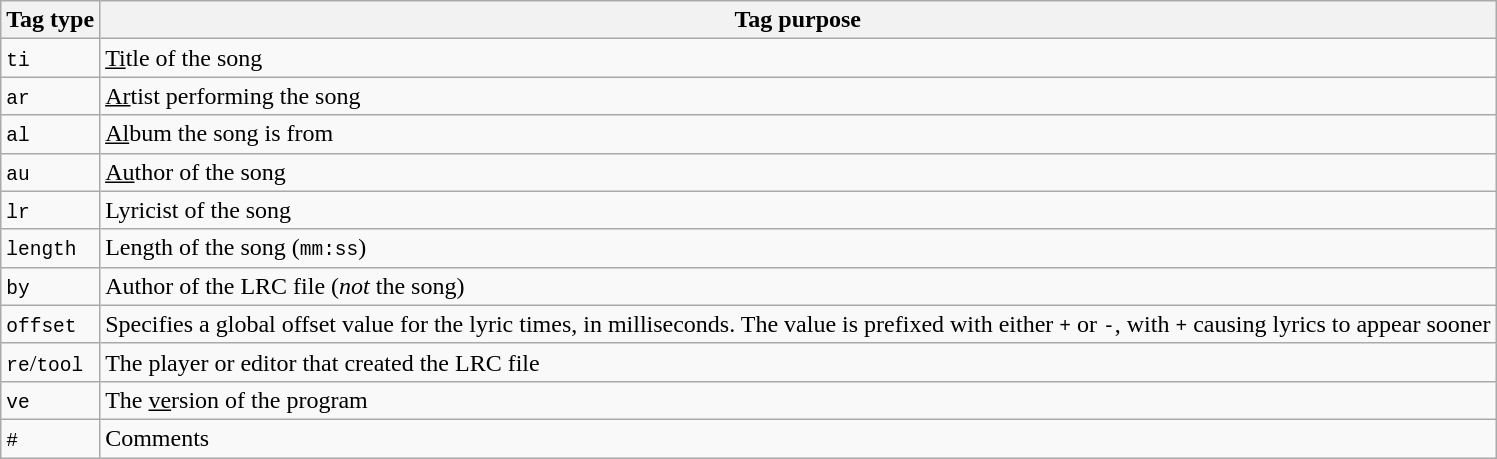<table class="wikitable">
<tr>
<th>Tag type</th>
<th>Tag purpose</th>
</tr>
<tr>
<td><code>ti</code></td>
<td><u>Ti</u>tle of the song</td>
</tr>
<tr>
<td><code>ar</code></td>
<td><u>Ar</u>tist performing the song</td>
</tr>
<tr>
<td><code>al</code></td>
<td><u>Al</u>bum the song is from</td>
</tr>
<tr>
<td><code>au</code></td>
<td><u>Au</u>thor of the song</td>
</tr>
<tr>
<td><code>lr</code></td>
<td>Lyricist of the song</td>
</tr>
<tr>
<td><code>length</code></td>
<td>Length of the song (<code>mm:ss</code>)</td>
</tr>
<tr>
<td><code>by</code></td>
<td>Author of the LRC file (<em>not</em> the song)</td>
</tr>
<tr>
<td><code>offset</code></td>
<td>Specifies a global offset value for the lyric times, in milliseconds. The value is prefixed with either <code>+</code> or <code>-</code>, with <code>+</code> causing lyrics to appear sooner</td>
</tr>
<tr>
<td><code>re</code>/<code>tool</code></td>
<td>The player or editor that created the LRC file</td>
</tr>
<tr>
<td><code>ve</code></td>
<td>The <u>ve</u>rsion of the program</td>
</tr>
<tr>
<td><code>#</code></td>
<td>Comments</td>
</tr>
</table>
